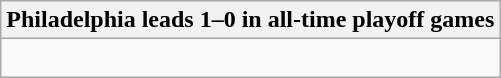<table class="wikitable collapsible collapsed">
<tr>
<th>Philadelphia leads 1–0 in all-time playoff games</th>
</tr>
<tr>
<td><br></td>
</tr>
</table>
